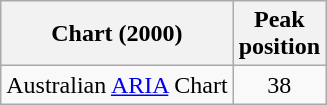<table class="wikitable">
<tr>
<th>Chart (2000)</th>
<th>Peak<br>position</th>
</tr>
<tr>
<td>Australian <a href='#'>ARIA</a> Chart</td>
<td align="center">38</td>
</tr>
</table>
